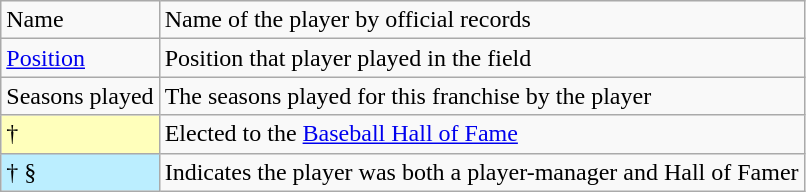<table class="wikitable">
<tr>
<td>Name</td>
<td>Name of the player by official records</td>
</tr>
<tr>
<td><a href='#'>Position</a></td>
<td>Position that player played in the field</td>
</tr>
<tr>
<td>Seasons played</td>
<td>The seasons played for this franchise by the player</td>
</tr>
<tr>
<td style="background-color: #ffffbb">†</td>
<td>Elected to the <a href='#'>Baseball Hall of Fame</a></td>
</tr>
<tr>
<td bgcolor="#bbeeff">† §</td>
<td>Indicates the player was both a player-manager and Hall of Famer</td>
</tr>
</table>
